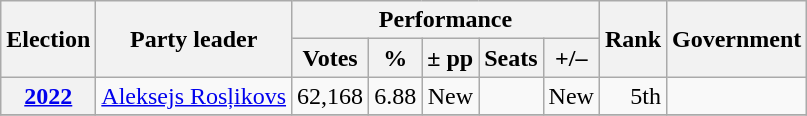<table class=wikitable style=text-align:right>
<tr>
<th rowspan=2>Election</th>
<th rowspan=2>Party leader</th>
<th colspan=5>Performance</th>
<th rowspan=2>Rank</th>
<th rowspan=2>Government</th>
</tr>
<tr>
<th>Votes</th>
<th>%</th>
<th>± pp</th>
<th>Seats</th>
<th>+/–</th>
</tr>
<tr>
<th><a href='#'>2022</a></th>
<td align=left><a href='#'>Aleksejs Rosļikovs</a></td>
<td>62,168</td>
<td>6.88</td>
<td>New</td>
<td></td>
<td>New</td>
<td>5th</td>
<td></td>
</tr>
<tr>
</tr>
</table>
